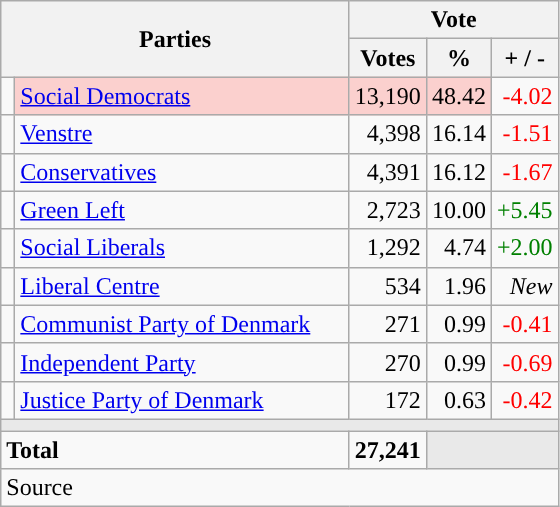<table class="wikitable" style="text-align:right;">
<tr>
<th style="text-align:centre;" rowspan="2" colspan="2" width="225">Parties</th>
<th colspan="3">Vote</th>
</tr>
<tr>
<th width="15">Votes</th>
<th width="15">%</th>
<th width="15">+ / -</th>
</tr>
<tr>
<td width="2" style="color:inherit;background:"></td>
<td bgcolor=#fbd0ce  align="left"><a href='#'>Social Democrats</a></td>
<td bgcolor=#fbd0ce>13,190</td>
<td bgcolor=#fbd0ce>48.42</td>
<td style=color:red;>-4.02</td>
</tr>
<tr>
<td width="2" style="color:inherit;background:"></td>
<td align="left"><a href='#'>Venstre</a></td>
<td>4,398</td>
<td>16.14</td>
<td style=color:red;>-1.51</td>
</tr>
<tr>
<td width="2" style="color:inherit;background:"></td>
<td align="left"><a href='#'>Conservatives</a></td>
<td>4,391</td>
<td>16.12</td>
<td style=color:red;>-1.67</td>
</tr>
<tr>
<td width="2" style="color:inherit;background:"></td>
<td align="left"><a href='#'>Green Left</a></td>
<td>2,723</td>
<td>10.00</td>
<td style=color:green;>+5.45</td>
</tr>
<tr>
<td width="2" style="color:inherit;background:"></td>
<td align="left"><a href='#'>Social Liberals</a></td>
<td>1,292</td>
<td>4.74</td>
<td style=color:green;>+2.00</td>
</tr>
<tr>
<td width="2" style="color:inherit;background:"></td>
<td align="left"><a href='#'>Liberal Centre</a></td>
<td>534</td>
<td>1.96</td>
<td><em>New</em></td>
</tr>
<tr>
<td width="2" style="color:inherit;background:"></td>
<td align="left"><a href='#'>Communist Party of Denmark</a></td>
<td>271</td>
<td>0.99</td>
<td style=color:red;>-0.41</td>
</tr>
<tr>
<td width="2" style="color:inherit;background:"></td>
<td align="left"><a href='#'>Independent Party</a></td>
<td>270</td>
<td>0.99</td>
<td style=color:red;>-0.69</td>
</tr>
<tr>
<td width="2" style="color:inherit;background:"></td>
<td align="left"><a href='#'>Justice Party of Denmark</a></td>
<td>172</td>
<td>0.63</td>
<td style=color:red;>-0.42</td>
</tr>
<tr>
<td colspan="7" bgcolor="#E9E9E9"></td>
</tr>
<tr>
<td align="left" colspan="2"><strong>Total</strong></td>
<td><strong>27,241</strong></td>
<td bgcolor="#E9E9E9" colspan="2"></td>
</tr>
<tr>
<td align="left" colspan="6">Source</td>
</tr>
</table>
